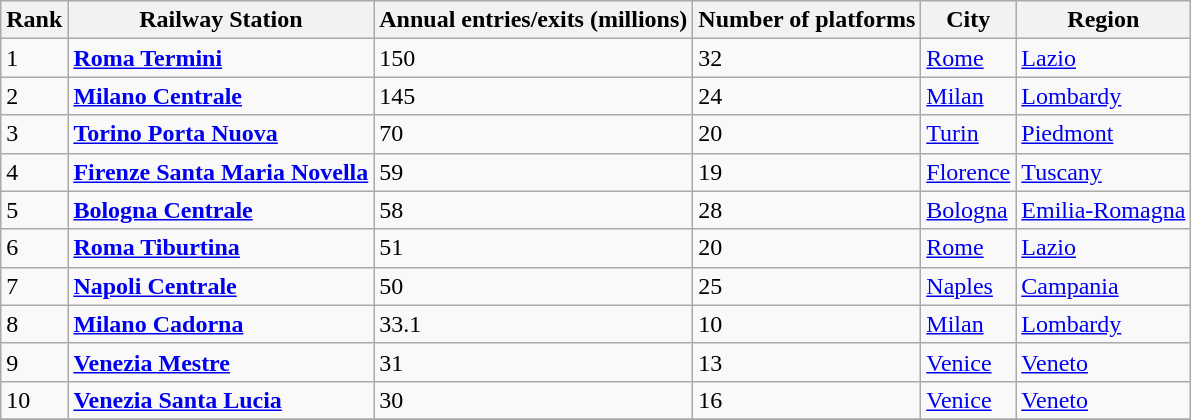<table class="wikitable sortable">
<tr>
<th>Rank</th>
<th>Railway Station</th>
<th>Annual entries/exits (millions)</th>
<th>Number of platforms</th>
<th>City</th>
<th>Region</th>
</tr>
<tr>
<td>1</td>
<td><strong><a href='#'>Roma Termini</a></strong></td>
<td>150</td>
<td>32</td>
<td><a href='#'>Rome</a></td>
<td><a href='#'>Lazio</a></td>
</tr>
<tr>
<td>2</td>
<td><strong><a href='#'>Milano Centrale</a></strong></td>
<td>145</td>
<td>24</td>
<td><a href='#'>Milan</a></td>
<td><a href='#'>Lombardy</a></td>
</tr>
<tr>
<td>3</td>
<td><strong><a href='#'>Torino Porta Nuova</a></strong></td>
<td>70</td>
<td>20</td>
<td><a href='#'>Turin</a></td>
<td><a href='#'>Piedmont</a></td>
</tr>
<tr>
<td>4</td>
<td><strong><a href='#'>Firenze Santa Maria Novella</a></strong></td>
<td>59</td>
<td>19</td>
<td><a href='#'>Florence</a></td>
<td><a href='#'>Tuscany</a></td>
</tr>
<tr>
<td>5</td>
<td><strong><a href='#'>Bologna Centrale</a></strong></td>
<td>58</td>
<td>28</td>
<td><a href='#'>Bologna</a></td>
<td><a href='#'>Emilia-Romagna</a></td>
</tr>
<tr>
<td>6</td>
<td><strong><a href='#'>Roma Tiburtina</a></strong></td>
<td>51</td>
<td>20</td>
<td><a href='#'>Rome</a></td>
<td><a href='#'>Lazio</a></td>
</tr>
<tr>
<td>7</td>
<td><strong><a href='#'>Napoli Centrale</a></strong></td>
<td>50</td>
<td>25</td>
<td><a href='#'>Naples</a></td>
<td><a href='#'>Campania</a></td>
</tr>
<tr>
<td>8</td>
<td><strong><a href='#'>Milano Cadorna</a></strong></td>
<td>33.1</td>
<td>10</td>
<td><a href='#'>Milan</a></td>
<td><a href='#'>Lombardy</a></td>
</tr>
<tr>
<td>9</td>
<td><strong><a href='#'>Venezia Mestre</a></strong></td>
<td>31</td>
<td>13</td>
<td><a href='#'>Venice</a></td>
<td><a href='#'>Veneto</a></td>
</tr>
<tr>
<td>10</td>
<td><strong><a href='#'>Venezia Santa Lucia</a></strong></td>
<td>30</td>
<td>16</td>
<td><a href='#'>Venice</a></td>
<td><a href='#'>Veneto</a></td>
</tr>
<tr>
</tr>
</table>
